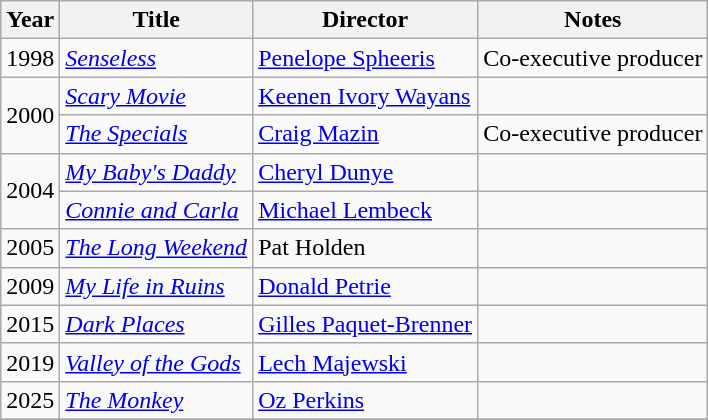<table class="wikitable">
<tr>
<th>Year</th>
<th>Title</th>
<th>Director</th>
<th>Notes</th>
</tr>
<tr>
<td>1998</td>
<td><em><a href='#'>Senseless</a></em></td>
<td><a href='#'>Penelope Spheeris</a></td>
<td>Co-executive producer</td>
</tr>
<tr>
<td rowspan="2">2000</td>
<td><em><a href='#'>Scary Movie</a></em></td>
<td><a href='#'>Keenen Ivory Wayans</a></td>
<td></td>
</tr>
<tr>
<td><em><a href='#'>The Specials</a></em></td>
<td><a href='#'>Craig Mazin</a></td>
<td>Co-executive producer</td>
</tr>
<tr>
<td rowspan="2">2004</td>
<td><em><a href='#'>My Baby's Daddy</a></em></td>
<td><a href='#'>Cheryl Dunye</a></td>
<td></td>
</tr>
<tr>
<td><em><a href='#'>Connie and Carla</a></em></td>
<td><a href='#'>Michael Lembeck</a></td>
<td></td>
</tr>
<tr>
<td>2005</td>
<td><em><a href='#'>The Long Weekend</a></em></td>
<td>Pat Holden</td>
<td></td>
</tr>
<tr>
<td>2009</td>
<td><em><a href='#'>My Life in Ruins</a></em></td>
<td><a href='#'>Donald Petrie</a></td>
<td></td>
</tr>
<tr>
<td>2015</td>
<td><em><a href='#'>Dark Places</a></em></td>
<td><a href='#'>Gilles Paquet-Brenner</a></td>
<td></td>
</tr>
<tr>
<td>2019</td>
<td><em><a href='#'>Valley of the Gods</a></em></td>
<td><a href='#'>Lech Majewski</a></td>
<td></td>
</tr>
<tr>
<td>2025</td>
<td><em><a href='#'>The Monkey</a></em></td>
<td><a href='#'>Oz Perkins</a></td>
<td></td>
</tr>
<tr>
</tr>
</table>
